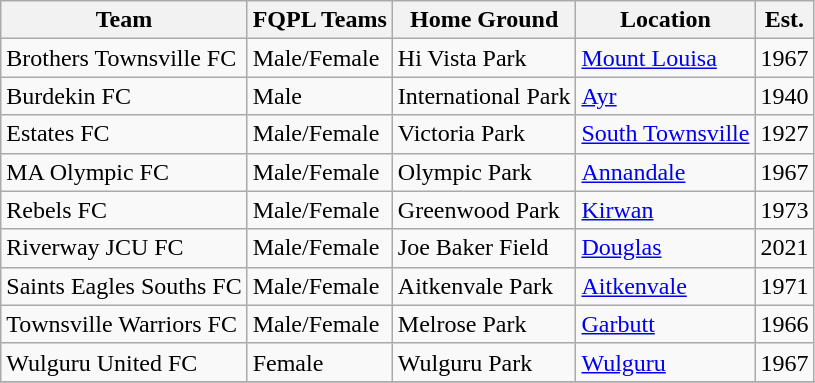<table class="wikitable" align="center">
<tr>
<th>Team</th>
<th>FQPL Teams</th>
<th>Home Ground</th>
<th>Location</th>
<th>Est.</th>
</tr>
<tr>
<td>Brothers Townsville FC</td>
<td>Male/Female</td>
<td>Hi Vista Park</td>
<td><a href='#'>Mount Louisa</a></td>
<td>1967</td>
</tr>
<tr>
<td>Burdekin FC</td>
<td>Male</td>
<td>International Park</td>
<td><a href='#'>Ayr</a></td>
<td>1940</td>
</tr>
<tr>
<td>Estates FC</td>
<td>Male/Female</td>
<td>Victoria Park</td>
<td><a href='#'>South Townsville</a></td>
<td>1927</td>
</tr>
<tr>
<td>MA Olympic FC</td>
<td>Male/Female</td>
<td>Olympic Park</td>
<td><a href='#'>Annandale</a></td>
<td>1967</td>
</tr>
<tr>
<td>Rebels FC</td>
<td>Male/Female</td>
<td>Greenwood Park</td>
<td><a href='#'>Kirwan</a></td>
<td>1973</td>
</tr>
<tr>
<td>Riverway JCU FC</td>
<td>Male/Female</td>
<td>Joe Baker Field</td>
<td><a href='#'>Douglas</a></td>
<td>2021</td>
</tr>
<tr>
<td>Saints Eagles Souths FC</td>
<td>Male/Female</td>
<td>Aitkenvale Park</td>
<td><a href='#'>Aitkenvale</a></td>
<td>1971</td>
</tr>
<tr>
<td>Townsville Warriors FC</td>
<td>Male/Female</td>
<td>Melrose Park</td>
<td><a href='#'>Garbutt</a></td>
<td>1966</td>
</tr>
<tr>
<td>Wulguru United FC</td>
<td>Female</td>
<td>Wulguru Park</td>
<td><a href='#'>Wulguru</a></td>
<td>1967</td>
</tr>
<tr>
</tr>
</table>
